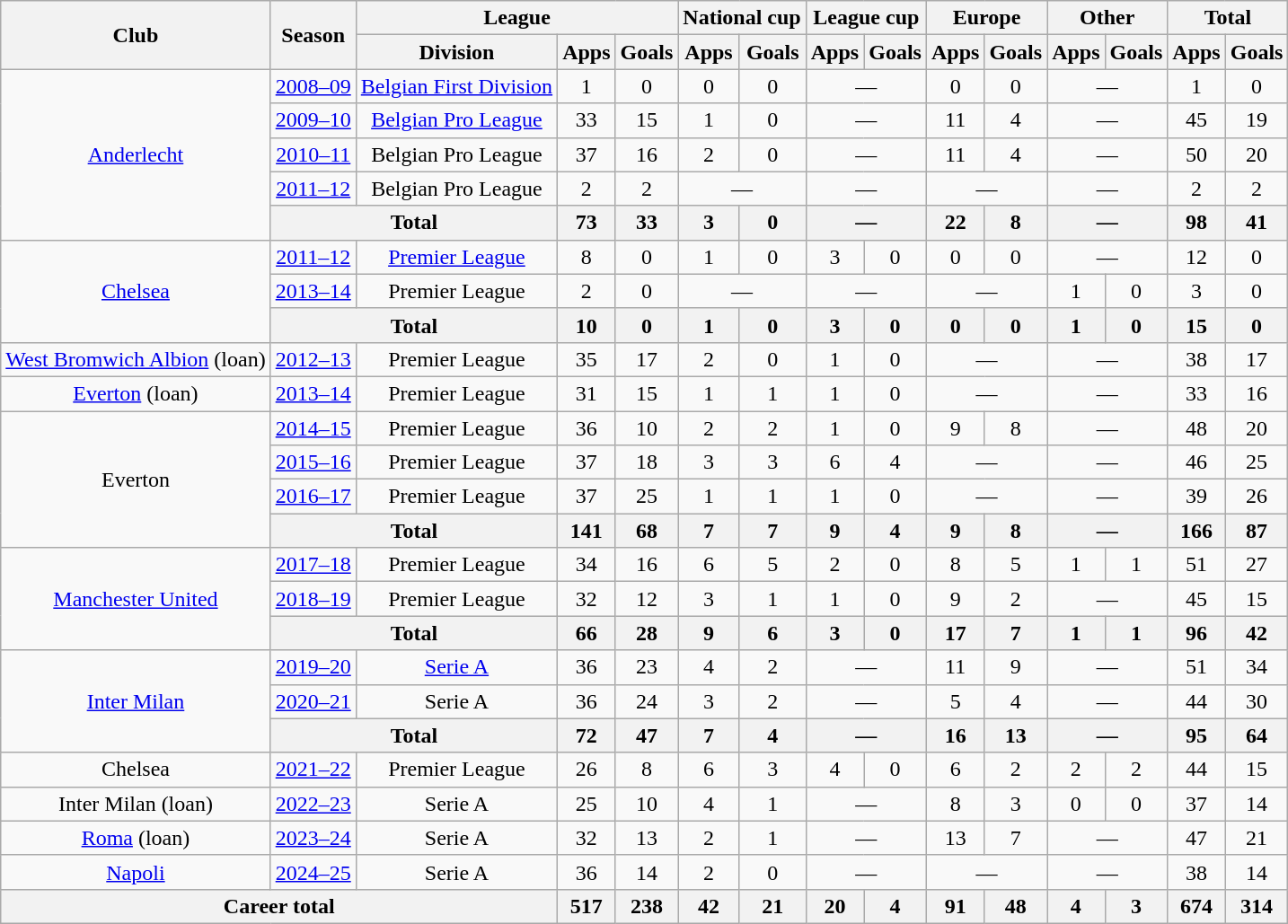<table class=wikitable style="text-align:center">
<tr>
<th rowspan=2>Club</th>
<th rowspan=2>Season</th>
<th colspan=3>League</th>
<th colspan=2>National cup</th>
<th colspan=2>League cup</th>
<th colspan=2>Europe</th>
<th colspan=2>Other</th>
<th colspan=2>Total</th>
</tr>
<tr>
<th>Division</th>
<th>Apps</th>
<th>Goals</th>
<th>Apps</th>
<th>Goals</th>
<th>Apps</th>
<th>Goals</th>
<th>Apps</th>
<th>Goals</th>
<th>Apps</th>
<th>Goals</th>
<th>Apps</th>
<th>Goals</th>
</tr>
<tr>
<td rowspan=5><a href='#'>Anderlecht</a></td>
<td><a href='#'>2008–09</a></td>
<td><a href='#'>Belgian First Division</a></td>
<td>1</td>
<td>0</td>
<td>0</td>
<td>0</td>
<td colspan="2">—</td>
<td>0</td>
<td>0</td>
<td colspan="2">—</td>
<td>1</td>
<td>0</td>
</tr>
<tr>
<td><a href='#'>2009–10</a></td>
<td><a href='#'>Belgian Pro League</a></td>
<td>33</td>
<td>15</td>
<td>1</td>
<td>0</td>
<td colspan="2">—</td>
<td>11</td>
<td>4</td>
<td colspan="2">—</td>
<td>45</td>
<td>19</td>
</tr>
<tr>
<td><a href='#'>2010–11</a></td>
<td>Belgian Pro League</td>
<td>37</td>
<td>16</td>
<td>2</td>
<td>0</td>
<td colspan="2">—</td>
<td>11</td>
<td>4</td>
<td colspan="2">—</td>
<td>50</td>
<td>20</td>
</tr>
<tr>
<td><a href='#'>2011–12</a></td>
<td>Belgian Pro League</td>
<td>2</td>
<td>2</td>
<td colspan="2">—</td>
<td colspan="2">—</td>
<td colspan="2">—</td>
<td colspan="2">—</td>
<td>2</td>
<td>2</td>
</tr>
<tr>
<th colspan=2>Total</th>
<th>73</th>
<th>33</th>
<th>3</th>
<th>0</th>
<th colspan=2>—</th>
<th>22</th>
<th>8</th>
<th colspan=2>—</th>
<th>98</th>
<th>41</th>
</tr>
<tr>
<td rowspan="3"><a href='#'>Chelsea</a></td>
<td><a href='#'>2011–12</a></td>
<td><a href='#'>Premier League</a></td>
<td>8</td>
<td>0</td>
<td>1</td>
<td>0</td>
<td>3</td>
<td>0</td>
<td>0</td>
<td>0</td>
<td colspan=2>—</td>
<td>12</td>
<td>0</td>
</tr>
<tr>
<td><a href='#'>2013–14</a></td>
<td>Premier League</td>
<td>2</td>
<td>0</td>
<td colspan=2>—</td>
<td colspan=2>—</td>
<td colspan=2>—</td>
<td>1</td>
<td>0</td>
<td>3</td>
<td>0</td>
</tr>
<tr>
<th colspan="2">Total</th>
<th>10</th>
<th>0</th>
<th>1</th>
<th>0</th>
<th>3</th>
<th>0</th>
<th>0</th>
<th>0</th>
<th>1</th>
<th>0</th>
<th>15</th>
<th>0</th>
</tr>
<tr>
<td><a href='#'>West Bromwich Albion</a> (loan)</td>
<td><a href='#'>2012–13</a></td>
<td>Premier League</td>
<td>35</td>
<td>17</td>
<td>2</td>
<td>0</td>
<td>1</td>
<td>0</td>
<td colspan="2">—</td>
<td colspan="2">—</td>
<td>38</td>
<td>17</td>
</tr>
<tr>
<td><a href='#'>Everton</a> (loan)</td>
<td><a href='#'>2013–14</a></td>
<td>Premier League</td>
<td>31</td>
<td>15</td>
<td>1</td>
<td>1</td>
<td>1</td>
<td>0</td>
<td colspan="2">—</td>
<td colspan="2">—</td>
<td>33</td>
<td>16</td>
</tr>
<tr>
<td rowspan=4>Everton</td>
<td><a href='#'>2014–15</a></td>
<td>Premier League</td>
<td>36</td>
<td>10</td>
<td>2</td>
<td>2</td>
<td>1</td>
<td>0</td>
<td>9</td>
<td>8</td>
<td colspan="2">—</td>
<td>48</td>
<td>20</td>
</tr>
<tr>
<td><a href='#'>2015–16</a></td>
<td>Premier League</td>
<td>37</td>
<td>18</td>
<td>3</td>
<td>3</td>
<td>6</td>
<td>4</td>
<td colspan="2">—</td>
<td colspan="2">—</td>
<td>46</td>
<td>25</td>
</tr>
<tr>
<td><a href='#'>2016–17</a></td>
<td>Premier League</td>
<td>37</td>
<td>25</td>
<td>1</td>
<td>1</td>
<td>1</td>
<td>0</td>
<td colspan="2">—</td>
<td colspan="2">—</td>
<td>39</td>
<td>26</td>
</tr>
<tr>
<th colspan=2>Total</th>
<th>141</th>
<th>68</th>
<th>7</th>
<th>7</th>
<th>9</th>
<th>4</th>
<th>9</th>
<th>8</th>
<th colspan=2>—</th>
<th>166</th>
<th>87</th>
</tr>
<tr>
<td rowspan=3><a href='#'>Manchester United</a></td>
<td><a href='#'>2017–18</a></td>
<td>Premier League</td>
<td>34</td>
<td>16</td>
<td>6</td>
<td>5</td>
<td>2</td>
<td>0</td>
<td>8</td>
<td>5</td>
<td>1</td>
<td>1</td>
<td>51</td>
<td>27</td>
</tr>
<tr>
<td><a href='#'>2018–19</a></td>
<td>Premier League</td>
<td>32</td>
<td>12</td>
<td>3</td>
<td>1</td>
<td>1</td>
<td>0</td>
<td>9</td>
<td>2</td>
<td colspan=2>—</td>
<td>45</td>
<td>15</td>
</tr>
<tr>
<th colspan=2>Total</th>
<th>66</th>
<th>28</th>
<th>9</th>
<th>6</th>
<th>3</th>
<th>0</th>
<th>17</th>
<th>7</th>
<th>1</th>
<th>1</th>
<th>96</th>
<th>42</th>
</tr>
<tr>
<td rowspan="3"><a href='#'>Inter Milan</a></td>
<td><a href='#'>2019–20</a></td>
<td><a href='#'>Serie A</a></td>
<td>36</td>
<td>23</td>
<td>4</td>
<td>2</td>
<td colspan="2">—</td>
<td>11</td>
<td>9</td>
<td colspan="2">—</td>
<td>51</td>
<td>34</td>
</tr>
<tr>
<td><a href='#'>2020–21</a></td>
<td>Serie A</td>
<td>36</td>
<td>24</td>
<td>3</td>
<td>2</td>
<td colspan="2">—</td>
<td>5</td>
<td>4</td>
<td colspan="2">—</td>
<td>44</td>
<td>30</td>
</tr>
<tr>
<th colspan=2>Total</th>
<th>72</th>
<th>47</th>
<th>7</th>
<th>4</th>
<th colspan=2>—</th>
<th>16</th>
<th>13</th>
<th colspan=2>—</th>
<th>95</th>
<th>64</th>
</tr>
<tr>
<td>Chelsea</td>
<td><a href='#'>2021–22</a></td>
<td>Premier League</td>
<td>26</td>
<td>8</td>
<td>6</td>
<td>3</td>
<td>4</td>
<td>0</td>
<td>6</td>
<td>2</td>
<td>2</td>
<td>2</td>
<td>44</td>
<td>15</td>
</tr>
<tr>
<td>Inter Milan (loan)</td>
<td><a href='#'>2022–23</a></td>
<td>Serie A</td>
<td>25</td>
<td>10</td>
<td>4</td>
<td>1</td>
<td colspan="2">—</td>
<td>8</td>
<td>3</td>
<td>0</td>
<td>0</td>
<td>37</td>
<td>14</td>
</tr>
<tr>
<td><a href='#'>Roma</a> (loan)</td>
<td><a href='#'>2023–24</a></td>
<td>Serie A</td>
<td>32</td>
<td>13</td>
<td>2</td>
<td>1</td>
<td colspan="2">—</td>
<td>13</td>
<td>7</td>
<td colspan=2>—</td>
<td>47</td>
<td>21</td>
</tr>
<tr>
<td><a href='#'>Napoli</a></td>
<td><a href='#'>2024–25</a></td>
<td>Serie A</td>
<td>36</td>
<td>14</td>
<td>2</td>
<td>0</td>
<td colspan="2">—</td>
<td colspan="2">—</td>
<td colspan=2>—</td>
<td>38</td>
<td>14</td>
</tr>
<tr>
<th colspan=3>Career total</th>
<th>517</th>
<th>238</th>
<th>42</th>
<th>21</th>
<th>20</th>
<th>4</th>
<th>91</th>
<th>48</th>
<th>4</th>
<th>3</th>
<th>674</th>
<th>314</th>
</tr>
</table>
